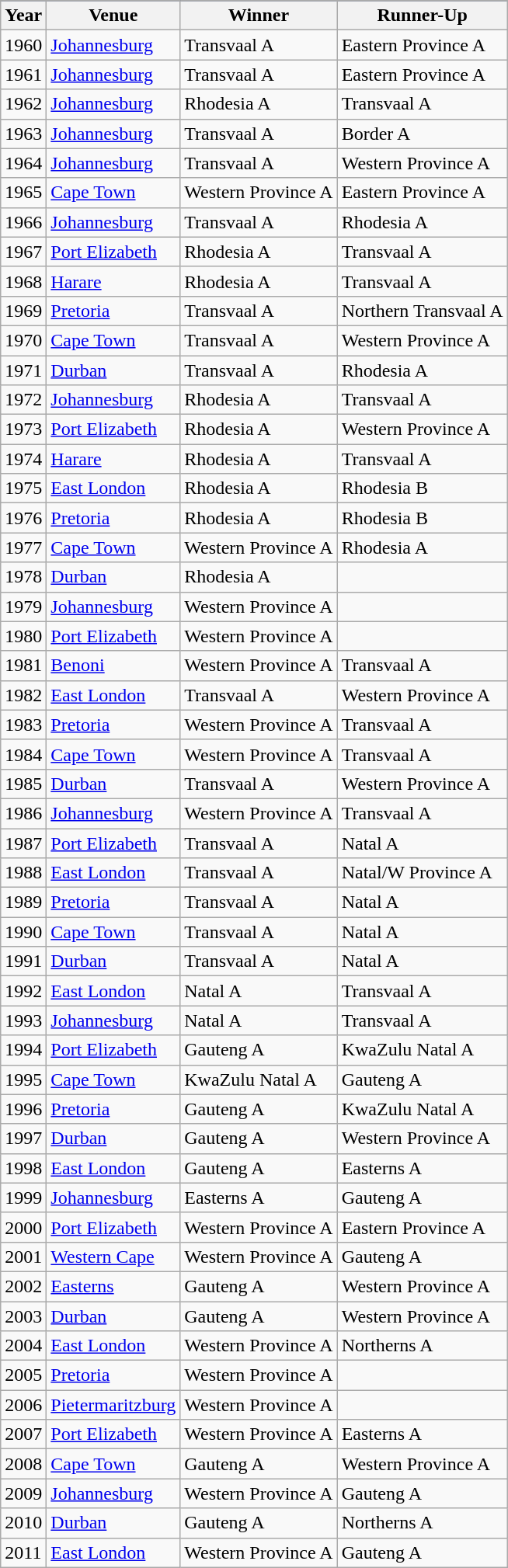<table class="sortable wikitable" style="border:#435877 solid 1px; border-collapse: collapse;">
<tr bgcolor="#d1e4fd">
</tr>
<tr>
<th><strong>Year</strong></th>
<th><strong>Venue</strong></th>
<th><strong>Winner</strong></th>
<th><strong>Runner-Up</strong></th>
</tr>
<tr>
<td>1960</td>
<td><a href='#'>Johannesburg</a></td>
<td>Transvaal A</td>
<td>Eastern  Province A</td>
</tr>
<tr>
<td>1961</td>
<td><a href='#'>Johannesburg</a></td>
<td>Transvaal A</td>
<td>Eastern  Province A</td>
</tr>
<tr>
<td>1962</td>
<td><a href='#'>Johannesburg</a></td>
<td>Rhodesia A</td>
<td>Transvaal A</td>
</tr>
<tr>
<td>1963</td>
<td><a href='#'>Johannesburg</a></td>
<td>Transvaal A</td>
<td>Border A</td>
</tr>
<tr>
<td>1964</td>
<td><a href='#'>Johannesburg</a></td>
<td>Transvaal A</td>
<td>Western Province A</td>
</tr>
<tr>
<td>1965</td>
<td><a href='#'>Cape Town</a></td>
<td>Western  Province A</td>
<td>Eastern  Province A</td>
</tr>
<tr>
<td>1966</td>
<td><a href='#'>Johannesburg</a></td>
<td>Transvaal A</td>
<td>Rhodesia A</td>
</tr>
<tr>
<td>1967</td>
<td><a href='#'>Port Elizabeth</a></td>
<td>Rhodesia A</td>
<td>Transvaal A</td>
</tr>
<tr>
<td>1968</td>
<td><a href='#'>Harare</a></td>
<td>Rhodesia A</td>
<td>Transvaal A</td>
</tr>
<tr>
<td>1969</td>
<td><a href='#'>Pretoria</a></td>
<td>Transvaal A</td>
<td>Northern Transvaal A</td>
</tr>
<tr>
<td>1970</td>
<td><a href='#'>Cape Town</a></td>
<td>Transvaal A</td>
<td>Western Province A</td>
</tr>
<tr>
<td>1971</td>
<td><a href='#'>Durban</a></td>
<td>Transvaal A</td>
<td>Rhodesia A</td>
</tr>
<tr>
<td>1972</td>
<td><a href='#'>Johannesburg</a></td>
<td>Rhodesia A</td>
<td>Transvaal A</td>
</tr>
<tr>
<td>1973</td>
<td><a href='#'>Port Elizabeth</a></td>
<td>Rhodesia A</td>
<td>Western Province A</td>
</tr>
<tr>
<td>1974</td>
<td><a href='#'>Harare</a></td>
<td>Rhodesia A</td>
<td>Transvaal A</td>
</tr>
<tr>
<td>1975</td>
<td><a href='#'>East London</a></td>
<td>Rhodesia A</td>
<td>Rhodesia B</td>
</tr>
<tr>
<td>1976</td>
<td><a href='#'>Pretoria</a></td>
<td>Rhodesia A</td>
<td>Rhodesia B</td>
</tr>
<tr>
<td>1977</td>
<td><a href='#'>Cape Town</a></td>
<td>Western  Province A</td>
<td>Rhodesia A</td>
</tr>
<tr>
<td>1978</td>
<td><a href='#'>Durban</a></td>
<td>Rhodesia A</td>
<td></td>
</tr>
<tr>
<td>1979</td>
<td><a href='#'>Johannesburg</a></td>
<td>Western  Province A</td>
<td></td>
</tr>
<tr>
<td>1980</td>
<td><a href='#'>Port Elizabeth</a></td>
<td>Western  Province A</td>
<td></td>
</tr>
<tr>
<td>1981</td>
<td><a href='#'>Benoni</a></td>
<td>Western  Province A</td>
<td>Transvaal A</td>
</tr>
<tr>
<td>1982</td>
<td><a href='#'>East London</a></td>
<td>Transvaal A</td>
<td>Western Province A</td>
</tr>
<tr>
<td>1983</td>
<td><a href='#'>Pretoria</a></td>
<td>Western  Province A</td>
<td>Transvaal A</td>
</tr>
<tr>
<td>1984</td>
<td><a href='#'>Cape Town</a></td>
<td>Western  Province A</td>
<td>Transvaal A</td>
</tr>
<tr>
<td>1985</td>
<td><a href='#'>Durban</a></td>
<td>Transvaal A</td>
<td>Western Province A</td>
</tr>
<tr>
<td>1986</td>
<td><a href='#'>Johannesburg</a></td>
<td>Western  Province A</td>
<td>Transvaal A</td>
</tr>
<tr>
<td>1987</td>
<td><a href='#'>Port Elizabeth</a></td>
<td>Transvaal A</td>
<td>Natal A</td>
</tr>
<tr>
<td>1988</td>
<td><a href='#'>East London</a></td>
<td>Transvaal A</td>
<td>Natal/W Province A</td>
</tr>
<tr>
<td>1989</td>
<td><a href='#'>Pretoria</a></td>
<td>Transvaal A</td>
<td>Natal A</td>
</tr>
<tr>
<td>1990</td>
<td><a href='#'>Cape Town</a></td>
<td>Transvaal A</td>
<td>Natal A</td>
</tr>
<tr>
<td>1991</td>
<td><a href='#'>Durban</a></td>
<td>Transvaal A</td>
<td>Natal A</td>
</tr>
<tr>
<td>1992</td>
<td><a href='#'>East London</a></td>
<td>Natal A</td>
<td>Transvaal A</td>
</tr>
<tr>
<td>1993</td>
<td><a href='#'>Johannesburg</a></td>
<td>Natal A</td>
<td>Transvaal A</td>
</tr>
<tr>
<td>1994</td>
<td><a href='#'>Port Elizabeth</a></td>
<td>Gauteng A</td>
<td>KwaZulu Natal A</td>
</tr>
<tr>
<td>1995</td>
<td><a href='#'>Cape Town</a></td>
<td>KwaZulu Natal A</td>
<td>Gauteng A</td>
</tr>
<tr>
<td>1996</td>
<td><a href='#'>Pretoria</a></td>
<td>Gauteng A</td>
<td>KwaZulu Natal A</td>
</tr>
<tr>
<td>1997</td>
<td><a href='#'>Durban</a></td>
<td>Gauteng A</td>
<td>Western Province A</td>
</tr>
<tr>
<td>1998</td>
<td><a href='#'>East London</a></td>
<td>Gauteng A</td>
<td>Easterns A</td>
</tr>
<tr>
<td>1999</td>
<td><a href='#'>Johannesburg</a></td>
<td>Easterns A</td>
<td>Gauteng A</td>
</tr>
<tr>
<td>2000</td>
<td><a href='#'>Port Elizabeth</a></td>
<td>Western  Province A</td>
<td>Eastern  Province A</td>
</tr>
<tr>
<td>2001</td>
<td><a href='#'>Western Cape</a></td>
<td>Western  Province A</td>
<td>Gauteng A</td>
</tr>
<tr>
<td>2002</td>
<td><a href='#'>Easterns</a></td>
<td>Gauteng A</td>
<td>Western Province A</td>
</tr>
<tr>
<td>2003</td>
<td><a href='#'>Durban</a></td>
<td>Gauteng A</td>
<td>Western Province A</td>
</tr>
<tr>
<td>2004</td>
<td><a href='#'>East London</a></td>
<td>Western  Province A</td>
<td>Northerns A</td>
</tr>
<tr>
<td>2005</td>
<td><a href='#'>Pretoria</a></td>
<td>Western  Province A</td>
<td></td>
</tr>
<tr>
<td>2006</td>
<td><a href='#'>Pietermaritzburg</a></td>
<td>Western  Province A</td>
<td></td>
</tr>
<tr>
<td>2007</td>
<td><a href='#'>Port Elizabeth</a></td>
<td>Western Province A</td>
<td>Easterns A</td>
</tr>
<tr>
<td>2008</td>
<td><a href='#'>Cape Town</a></td>
<td>Gauteng A</td>
<td>Western Province A</td>
</tr>
<tr>
<td>2009</td>
<td><a href='#'>Johannesburg</a></td>
<td>Western  Province A</td>
<td>Gauteng A</td>
</tr>
<tr>
<td>2010</td>
<td><a href='#'>Durban</a></td>
<td>Gauteng A</td>
<td>Northerns A</td>
</tr>
<tr>
<td>2011</td>
<td><a href='#'>East London</a></td>
<td>Western Province A</td>
<td>Gauteng A</td>
</tr>
</table>
